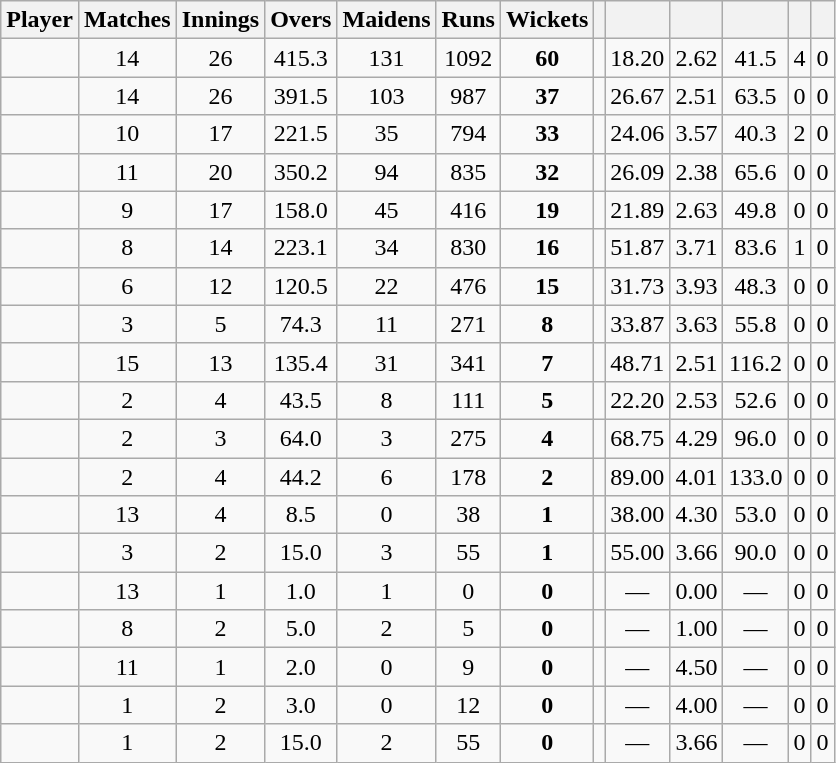<table class="wikitable sortable" style="text-align:center">
<tr>
<th>Player</th>
<th>Matches</th>
<th>Innings</th>
<th>Overs</th>
<th>Maidens</th>
<th>Runs</th>
<th>Wickets</th>
<th></th>
<th></th>
<th></th>
<th></th>
<th></th>
<th></th>
</tr>
<tr>
<td align="left"></td>
<td>14</td>
<td>26</td>
<td>415.3</td>
<td>131</td>
<td>1092</td>
<td><strong>60</strong></td>
<td></td>
<td>18.20</td>
<td>2.62</td>
<td>41.5</td>
<td>4</td>
<td>0</td>
</tr>
<tr>
<td align="left"></td>
<td>14</td>
<td>26</td>
<td>391.5</td>
<td>103</td>
<td>987</td>
<td><strong>37</strong></td>
<td></td>
<td>26.67</td>
<td>2.51</td>
<td>63.5</td>
<td>0</td>
<td>0</td>
</tr>
<tr>
<td align="left"></td>
<td>10</td>
<td>17</td>
<td>221.5</td>
<td>35</td>
<td>794</td>
<td><strong>33</strong></td>
<td></td>
<td>24.06</td>
<td>3.57</td>
<td>40.3</td>
<td>2</td>
<td>0</td>
</tr>
<tr>
<td align="left"></td>
<td>11</td>
<td>20</td>
<td>350.2</td>
<td>94</td>
<td>835</td>
<td><strong>32</strong></td>
<td></td>
<td>26.09</td>
<td>2.38</td>
<td>65.6</td>
<td>0</td>
<td>0</td>
</tr>
<tr>
<td align="left"></td>
<td>9</td>
<td>17</td>
<td>158.0</td>
<td>45</td>
<td>416</td>
<td><strong>19</strong></td>
<td></td>
<td>21.89</td>
<td>2.63</td>
<td>49.8</td>
<td>0</td>
<td>0</td>
</tr>
<tr>
<td align="left"></td>
<td>8</td>
<td>14</td>
<td>223.1</td>
<td>34</td>
<td>830</td>
<td><strong>16</strong></td>
<td></td>
<td>51.87</td>
<td>3.71</td>
<td>83.6</td>
<td>1</td>
<td>0</td>
</tr>
<tr>
<td align="left"></td>
<td>6</td>
<td>12</td>
<td>120.5</td>
<td>22</td>
<td>476</td>
<td><strong>15</strong></td>
<td></td>
<td>31.73</td>
<td>3.93</td>
<td>48.3</td>
<td>0</td>
<td>0</td>
</tr>
<tr>
<td align="left"></td>
<td>3</td>
<td>5</td>
<td>74.3</td>
<td>11</td>
<td>271</td>
<td><strong>8</strong></td>
<td></td>
<td>33.87</td>
<td>3.63</td>
<td>55.8</td>
<td>0</td>
<td>0</td>
</tr>
<tr>
<td align="left"></td>
<td>15</td>
<td>13</td>
<td>135.4</td>
<td>31</td>
<td>341</td>
<td><strong>7</strong></td>
<td></td>
<td>48.71</td>
<td>2.51</td>
<td>116.2</td>
<td>0</td>
<td>0</td>
</tr>
<tr>
<td align="left"></td>
<td>2</td>
<td>4</td>
<td>43.5</td>
<td>8</td>
<td>111</td>
<td><strong>5</strong></td>
<td></td>
<td>22.20</td>
<td>2.53</td>
<td>52.6</td>
<td>0</td>
<td>0</td>
</tr>
<tr>
<td align="left"></td>
<td>2</td>
<td>3</td>
<td>64.0</td>
<td>3</td>
<td>275</td>
<td><strong>4</strong></td>
<td></td>
<td>68.75</td>
<td>4.29</td>
<td>96.0</td>
<td>0</td>
<td>0</td>
</tr>
<tr>
<td align="left"></td>
<td>2</td>
<td>4</td>
<td>44.2</td>
<td>6</td>
<td>178</td>
<td><strong>2</strong></td>
<td></td>
<td>89.00</td>
<td>4.01</td>
<td>133.0</td>
<td>0</td>
<td>0</td>
</tr>
<tr>
<td align="left"></td>
<td>13</td>
<td>4</td>
<td>8.5</td>
<td>0</td>
<td>38</td>
<td><strong>1</strong></td>
<td></td>
<td>38.00</td>
<td>4.30</td>
<td>53.0</td>
<td>0</td>
<td>0</td>
</tr>
<tr>
<td align="left"></td>
<td>3</td>
<td>2</td>
<td>15.0</td>
<td>3</td>
<td>55</td>
<td><strong>1</strong></td>
<td></td>
<td>55.00</td>
<td>3.66</td>
<td>90.0</td>
<td>0</td>
<td>0</td>
</tr>
<tr>
<td align="left"></td>
<td>13</td>
<td>1</td>
<td>1.0</td>
<td>1</td>
<td>0</td>
<td><strong>0</strong></td>
<td></td>
<td>—</td>
<td>0.00</td>
<td>—</td>
<td>0</td>
<td>0</td>
</tr>
<tr>
<td align="left"></td>
<td>8</td>
<td>2</td>
<td>5.0</td>
<td>2</td>
<td>5</td>
<td><strong>0</strong></td>
<td></td>
<td>—</td>
<td>1.00</td>
<td>—</td>
<td>0</td>
<td>0</td>
</tr>
<tr>
<td align="left"></td>
<td>11</td>
<td>1</td>
<td>2.0</td>
<td>0</td>
<td>9</td>
<td><strong>0</strong></td>
<td></td>
<td>—</td>
<td>4.50</td>
<td>—</td>
<td>0</td>
<td>0</td>
</tr>
<tr>
<td align="left"></td>
<td>1</td>
<td>2</td>
<td>3.0</td>
<td>0</td>
<td>12</td>
<td><strong>0</strong></td>
<td></td>
<td>—</td>
<td>4.00</td>
<td>—</td>
<td>0</td>
<td>0</td>
</tr>
<tr>
<td align="left"></td>
<td>1</td>
<td>2</td>
<td>15.0</td>
<td>2</td>
<td>55</td>
<td><strong>0</strong></td>
<td></td>
<td>—</td>
<td>3.66</td>
<td>—</td>
<td>0</td>
<td>0</td>
</tr>
</table>
